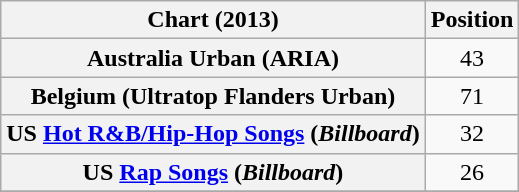<table class="wikitable sortable plainrowheaders" style="text-align:center">
<tr>
<th scope="col">Chart (2013)</th>
<th scope="col">Position</th>
</tr>
<tr>
<th scope="row">Australia Urban (ARIA)</th>
<td style="text-align:center;">43</td>
</tr>
<tr>
<th scope="row">Belgium (Ultratop Flanders Urban)</th>
<td style="text-align:center;">71</td>
</tr>
<tr>
<th scope="row">US <a href='#'>Hot R&B/Hip-Hop Songs</a> (<em>Billboard</em>)</th>
<td style="text-align:center;">32</td>
</tr>
<tr>
<th scope="row">US <a href='#'>Rap Songs</a> (<em>Billboard</em>)</th>
<td style="text-align:center;">26</td>
</tr>
<tr>
</tr>
</table>
